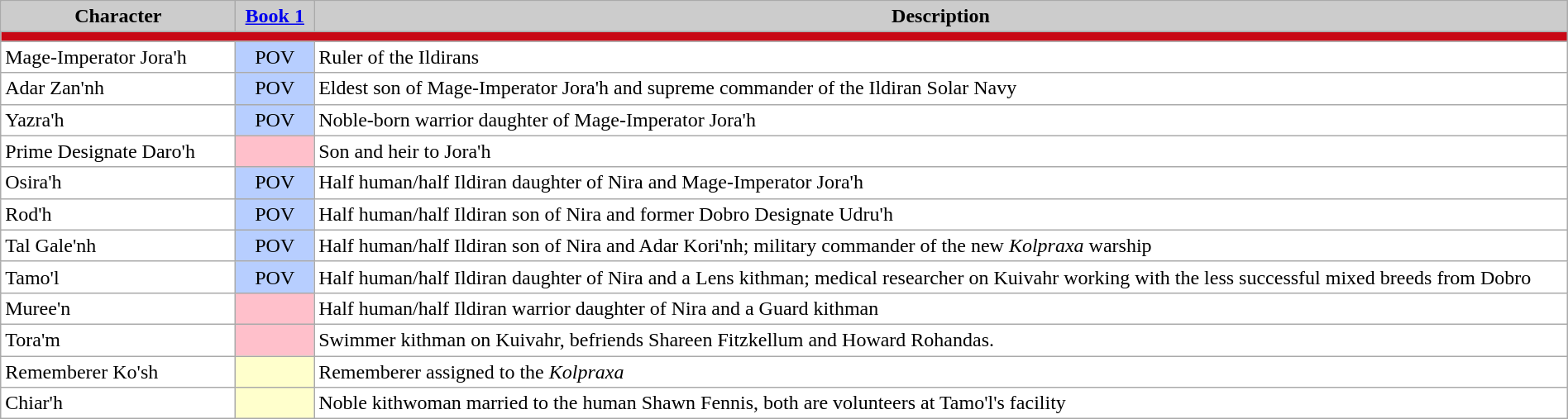<table class="wikitable" style="width:100%; margin-right:auto; background:#fff;">
<tr style="color:black">
<th style="background:#ccc; width:15%;">Character</th>
<th style="background:#ccc; width:5%;"><a href='#'>Book 1</a></th>
<th style="background:#ccc; width:80%;">Description</th>
</tr>
<tr>
<td colspan="3" style="background:#C80815;"></td>
</tr>
<tr>
<td>Mage-Imperator Jora'h</td>
<td style="text-align:center;background:#B7CEFF;">POV</td>
<td>Ruler of the Ildirans</td>
</tr>
<tr>
<td>Adar Zan'nh</td>
<td style="text-align:center;background:#B7CEFF;">POV</td>
<td>Eldest son of Mage-Imperator Jora'h and supreme commander of the Ildiran Solar Navy</td>
</tr>
<tr>
<td>Yazra'h</td>
<td style="text-align:center;background:#B7CEFF;">POV</td>
<td>Noble-born warrior daughter of Mage-Imperator Jora'h</td>
</tr>
<tr>
<td>Prime Designate Daro'h</td>
<td style="background:pink;"></td>
<td>Son and heir to Jora'h</td>
</tr>
<tr>
<td>Osira'h</td>
<td style="text-align:center;background:#B7CEFF;">POV</td>
<td>Half human/half Ildiran daughter of Nira and Mage-Imperator Jora'h</td>
</tr>
<tr>
<td>Rod'h</td>
<td style="text-align:center;background:#B7CEFF;">POV</td>
<td>Half human/half Ildiran son of Nira and former Dobro Designate Udru'h</td>
</tr>
<tr>
<td>Tal Gale'nh</td>
<td style="text-align:center;background:#B7CEFF;">POV</td>
<td>Half human/half Ildiran son of Nira and Adar Kori'nh; military commander of the new <em>Kolpraxa</em> warship</td>
</tr>
<tr>
<td>Tamo'l</td>
<td style="text-align:center;background:#B7CEFF;">POV</td>
<td>Half human/half Ildiran daughter of Nira and a Lens kithman; medical researcher on Kuivahr working with the less successful mixed breeds from Dobro</td>
</tr>
<tr>
<td>Muree'n</td>
<td style="background:pink;"></td>
<td>Half human/half Ildiran warrior daughter of Nira and a Guard kithman</td>
</tr>
<tr>
<td>Tora'm</td>
<td style="background:pink;"></td>
<td>Swimmer kithman on Kuivahr, befriends Shareen Fitzkellum and Howard Rohandas.</td>
</tr>
<tr>
<td>Rememberer Ko'sh</td>
<td style="background:#ffc;"></td>
<td>Rememberer assigned to the <em>Kolpraxa</em></td>
</tr>
<tr>
<td>Chiar'h</td>
<td style="background:#ffc;"></td>
<td>Noble kithwoman married to the human Shawn Fennis, both are volunteers at Tamo'l's facility</td>
</tr>
</table>
